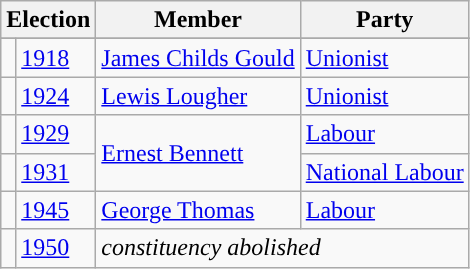<table class="wikitable">
<tr>
<th colspan="2">Election</th>
<th>Member</th>
<th>Party</th>
</tr>
<tr>
</tr>
<tr>
<td style="color:inherit;background-color: "></td>
<td><a href='#'>1918</a></td>
<td><a href='#'>James Childs Gould</a></td>
<td><a href='#'>Unionist</a></td>
</tr>
<tr>
<td style="color:inherit;background-color: "></td>
<td><a href='#'>1924</a></td>
<td><a href='#'>Lewis Lougher</a></td>
<td><a href='#'>Unionist</a></td>
</tr>
<tr>
<td style="color:inherit;background-color: "></td>
<td><a href='#'>1929</a></td>
<td rowspan="2"><a href='#'>Ernest Bennett</a></td>
<td><a href='#'>Labour</a></td>
</tr>
<tr>
<td style="color:inherit;background-color: "></td>
<td><a href='#'>1931</a></td>
<td><a href='#'>National Labour</a></td>
</tr>
<tr>
<td style="color:inherit;background-color: "></td>
<td><a href='#'>1945</a></td>
<td><a href='#'>George Thomas</a></td>
<td><a href='#'>Labour</a></td>
</tr>
<tr>
<td></td>
<td><a href='#'>1950</a></td>
<td colspan="2"><em>constituency abolished</em></td>
</tr>
</table>
